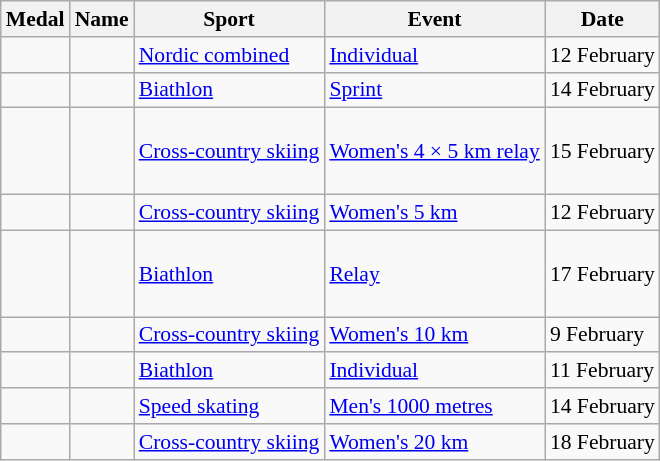<table class="wikitable sortable" style="font-size:90%">
<tr>
<th>Medal</th>
<th>Name</th>
<th>Sport</th>
<th>Event</th>
<th>Date</th>
</tr>
<tr>
<td></td>
<td></td>
<td><a href='#'>Nordic combined</a></td>
<td><a href='#'>Individual</a></td>
<td>12 February</td>
</tr>
<tr>
<td></td>
<td></td>
<td><a href='#'>Biathlon</a></td>
<td><a href='#'>Sprint</a></td>
<td>14 February</td>
</tr>
<tr>
<td></td>
<td> <br>  <br>  <br> </td>
<td><a href='#'>Cross-country skiing</a></td>
<td><a href='#'>Women's 4 × 5 km relay</a></td>
<td>15 February</td>
</tr>
<tr>
<td></td>
<td></td>
<td><a href='#'>Cross-country skiing</a></td>
<td><a href='#'>Women's 5 km</a></td>
<td>12 February</td>
</tr>
<tr>
<td></td>
<td> <br>  <br>  <br> </td>
<td><a href='#'>Biathlon</a></td>
<td><a href='#'>Relay</a></td>
<td>17 February</td>
</tr>
<tr>
<td></td>
<td></td>
<td><a href='#'>Cross-country skiing</a></td>
<td><a href='#'>Women's 10 km</a></td>
<td>9 February</td>
</tr>
<tr>
<td></td>
<td></td>
<td><a href='#'>Biathlon</a></td>
<td><a href='#'>Individual</a></td>
<td>11 February</td>
</tr>
<tr>
<td></td>
<td></td>
<td><a href='#'>Speed skating</a></td>
<td><a href='#'>Men's 1000 metres</a></td>
<td>14 February</td>
</tr>
<tr>
<td></td>
<td></td>
<td><a href='#'>Cross-country skiing</a></td>
<td><a href='#'>Women's 20 km</a></td>
<td>18 February</td>
</tr>
</table>
